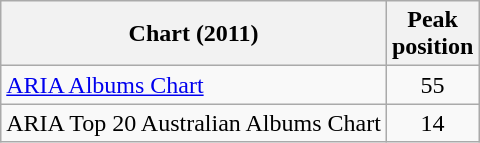<table class="wikitable">
<tr>
<th>Chart (2011)</th>
<th>Peak<br>position</th>
</tr>
<tr>
<td><a href='#'>ARIA Albums Chart</a></td>
<td align="center">55</td>
</tr>
<tr>
<td>ARIA Top 20 Australian Albums Chart</td>
<td align="center">14</td>
</tr>
</table>
